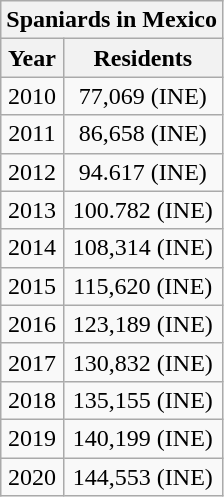<table class="wikitable" style="text-align:center;">
<tr>
<th colspan=5>Spaniards in Mexico</th>
</tr>
<tr>
<th>Year</th>
<th>Residents</th>
</tr>
<tr>
<td>2010</td>
<td>77,069 (INE)</td>
</tr>
<tr>
<td>2011</td>
<td>86,658 (INE)</td>
</tr>
<tr>
<td>2012</td>
<td>94.617 (INE)</td>
</tr>
<tr>
<td>2013</td>
<td>100.782 (INE)</td>
</tr>
<tr>
<td>2014</td>
<td>108,314 (INE)</td>
</tr>
<tr>
<td>2015</td>
<td>115,620 (INE)</td>
</tr>
<tr>
<td>2016</td>
<td>123,189 (INE)</td>
</tr>
<tr>
<td>2017</td>
<td>130,832 (INE)</td>
</tr>
<tr>
<td>2018</td>
<td>135,155 (INE)</td>
</tr>
<tr>
<td>2019</td>
<td>140,199 (INE)</td>
</tr>
<tr>
<td>2020</td>
<td>144,553 (INE)</td>
</tr>
</table>
